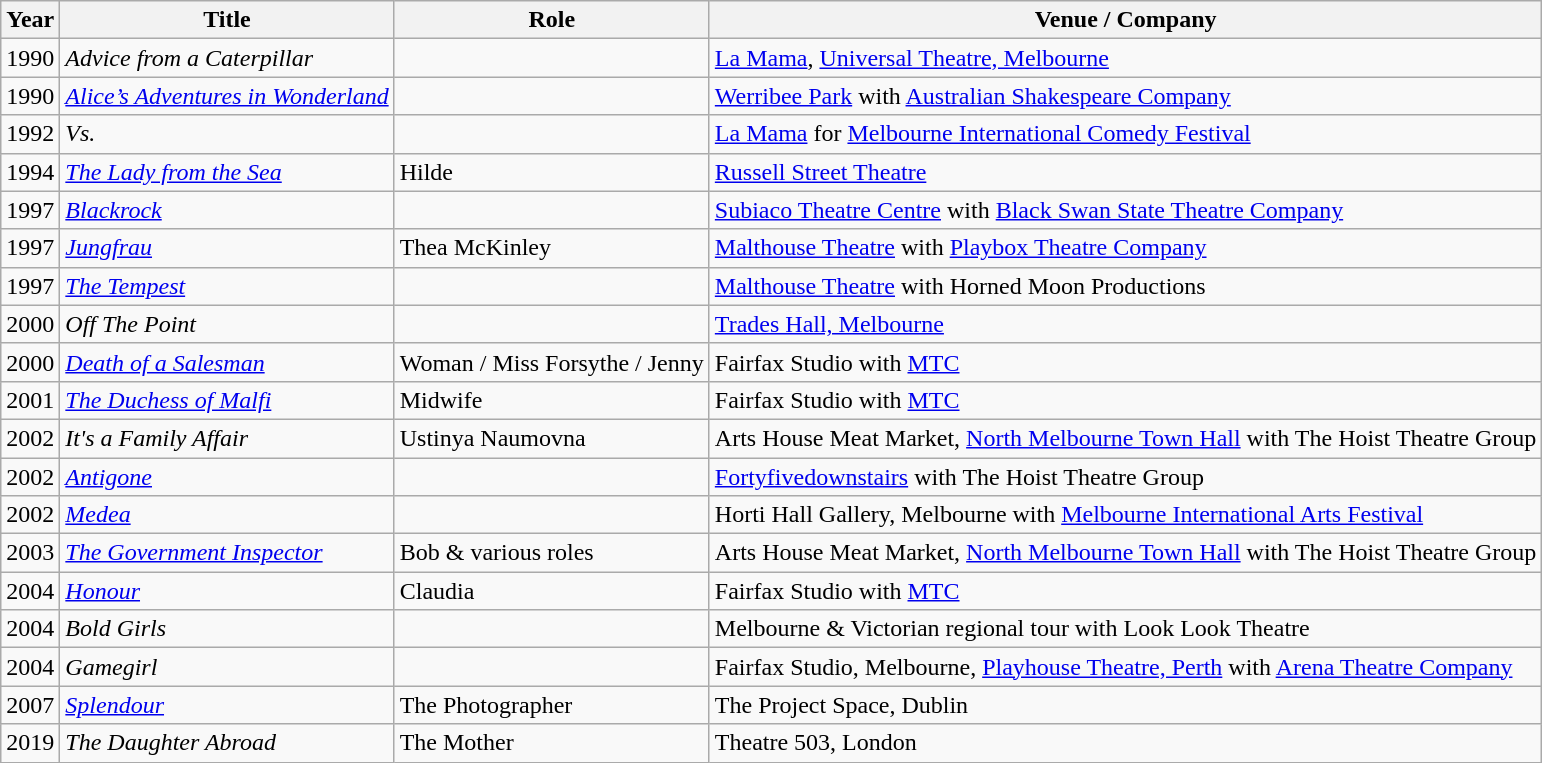<table class="wikitable sortable">
<tr>
<th>Year</th>
<th>Title</th>
<th>Role</th>
<th>Venue / Company</th>
</tr>
<tr>
<td>1990</td>
<td><em>Advice from a Caterpillar</em></td>
<td></td>
<td><a href='#'>La Mama</a>, <a href='#'>Universal Theatre, Melbourne</a></td>
</tr>
<tr>
<td>1990</td>
<td><em><a href='#'>Alice’s Adventures in Wonderland</a></em></td>
<td></td>
<td><a href='#'>Werribee Park</a> with <a href='#'>Australian Shakespeare Company</a></td>
</tr>
<tr>
<td>1992</td>
<td><em>Vs.</em></td>
<td></td>
<td><a href='#'>La Mama</a> for <a href='#'>Melbourne International Comedy Festival</a></td>
</tr>
<tr>
<td>1994</td>
<td><em><a href='#'>The Lady from the Sea</a></em></td>
<td>Hilde</td>
<td><a href='#'>Russell Street Theatre</a></td>
</tr>
<tr>
<td>1997</td>
<td><em><a href='#'>Blackrock</a></em></td>
<td></td>
<td><a href='#'>Subiaco Theatre Centre</a> with <a href='#'>Black Swan State Theatre Company</a></td>
</tr>
<tr>
<td>1997</td>
<td><em><a href='#'>Jungfrau</a></em></td>
<td>Thea McKinley</td>
<td><a href='#'>Malthouse Theatre</a> with <a href='#'>Playbox Theatre Company</a></td>
</tr>
<tr>
<td>1997</td>
<td><em><a href='#'>The Tempest</a></em></td>
<td></td>
<td><a href='#'>Malthouse Theatre</a> with Horned Moon Productions</td>
</tr>
<tr>
<td>2000</td>
<td><em>Off The Point</em></td>
<td></td>
<td><a href='#'>Trades Hall, Melbourne</a></td>
</tr>
<tr>
<td>2000</td>
<td><em><a href='#'>Death of a Salesman</a></em></td>
<td>Woman / Miss Forsythe / Jenny</td>
<td>Fairfax Studio with <a href='#'>MTC</a></td>
</tr>
<tr>
<td>2001</td>
<td><em><a href='#'>The Duchess of Malfi</a></em></td>
<td>Midwife</td>
<td>Fairfax Studio with <a href='#'>MTC</a></td>
</tr>
<tr>
<td>2002</td>
<td><em>It's a Family Affair</em></td>
<td>Ustinya Naumovna</td>
<td>Arts House Meat Market, <a href='#'>North Melbourne Town Hall</a> with The Hoist Theatre Group</td>
</tr>
<tr>
<td>2002</td>
<td><em><a href='#'>Antigone</a></em></td>
<td></td>
<td><a href='#'>Fortyfivedownstairs</a> with The Hoist Theatre Group</td>
</tr>
<tr>
<td>2002</td>
<td><em><a href='#'>Medea</a></em></td>
<td></td>
<td>Horti Hall Gallery, Melbourne with <a href='#'>Melbourne International Arts Festival</a></td>
</tr>
<tr>
<td>2003</td>
<td><em><a href='#'>The Government Inspector</a></em></td>
<td>Bob & various roles</td>
<td>Arts House Meat Market, <a href='#'>North Melbourne Town Hall</a> with The Hoist Theatre Group</td>
</tr>
<tr>
<td>2004</td>
<td><em><a href='#'>Honour</a></em></td>
<td>Claudia</td>
<td>Fairfax Studio with <a href='#'>MTC</a></td>
</tr>
<tr>
<td>2004</td>
<td><em>Bold Girls</em></td>
<td></td>
<td>Melbourne & Victorian regional tour with Look Look Theatre</td>
</tr>
<tr>
<td>2004</td>
<td><em>Gamegirl</em></td>
<td></td>
<td>Fairfax Studio, Melbourne, <a href='#'>Playhouse Theatre, Perth</a> with <a href='#'>Arena Theatre Company</a></td>
</tr>
<tr>
<td>2007</td>
<td><em><a href='#'>Splendour</a></em></td>
<td>The Photographer</td>
<td>The Project Space, Dublin</td>
</tr>
<tr>
<td>2019</td>
<td><em>The Daughter Abroad</em></td>
<td>The Mother</td>
<td>Theatre 503, London </td>
</tr>
</table>
